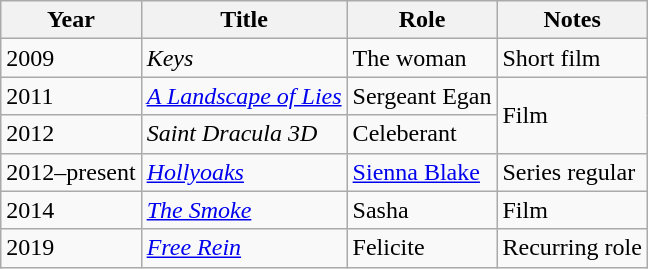<table class="wikitable sortable">
<tr>
<th>Year</th>
<th>Title</th>
<th>Role</th>
<th class="unsortable">Notes</th>
</tr>
<tr>
<td>2009</td>
<td><em>Keys</em></td>
<td>The woman</td>
<td>Short film</td>
</tr>
<tr>
<td>2011</td>
<td><em><a href='#'>A Landscape of Lies</a></em></td>
<td>Sergeant Egan</td>
<td rowspan=2>Film</td>
</tr>
<tr>
<td>2012</td>
<td><em>Saint Dracula 3D</em></td>
<td>Celeberant</td>
</tr>
<tr>
<td>2012–present</td>
<td><em><a href='#'>Hollyoaks</a></em></td>
<td><a href='#'>Sienna Blake</a></td>
<td>Series regular</td>
</tr>
<tr>
<td>2014</td>
<td><em><a href='#'>The Smoke</a></em></td>
<td>Sasha</td>
<td>Film</td>
</tr>
<tr>
<td>2019</td>
<td><em><a href='#'>Free Rein</a></em></td>
<td>Felicite</td>
<td>Recurring role</td>
</tr>
</table>
